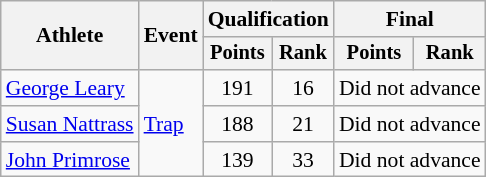<table class="wikitable" style="font-size:90%">
<tr>
<th rowspan="2">Athlete</th>
<th rowspan="2">Event</th>
<th colspan=2>Qualification</th>
<th colspan=2>Final</th>
</tr>
<tr style="font-size:95%">
<th>Points</th>
<th>Rank</th>
<th>Points</th>
<th>Rank</th>
</tr>
<tr align=center>
<td align=left><a href='#'>George Leary</a></td>
<td align=left rowspan=3><a href='#'>Trap</a></td>
<td>191</td>
<td>16</td>
<td colspan=2>Did not advance</td>
</tr>
<tr align=center>
<td align=left><a href='#'>Susan Nattrass</a></td>
<td>188</td>
<td>21</td>
<td colspan=2>Did not advance</td>
</tr>
<tr align=center>
<td align=left><a href='#'>John Primrose</a></td>
<td>139</td>
<td>33</td>
<td colspan=2>Did not advance</td>
</tr>
</table>
